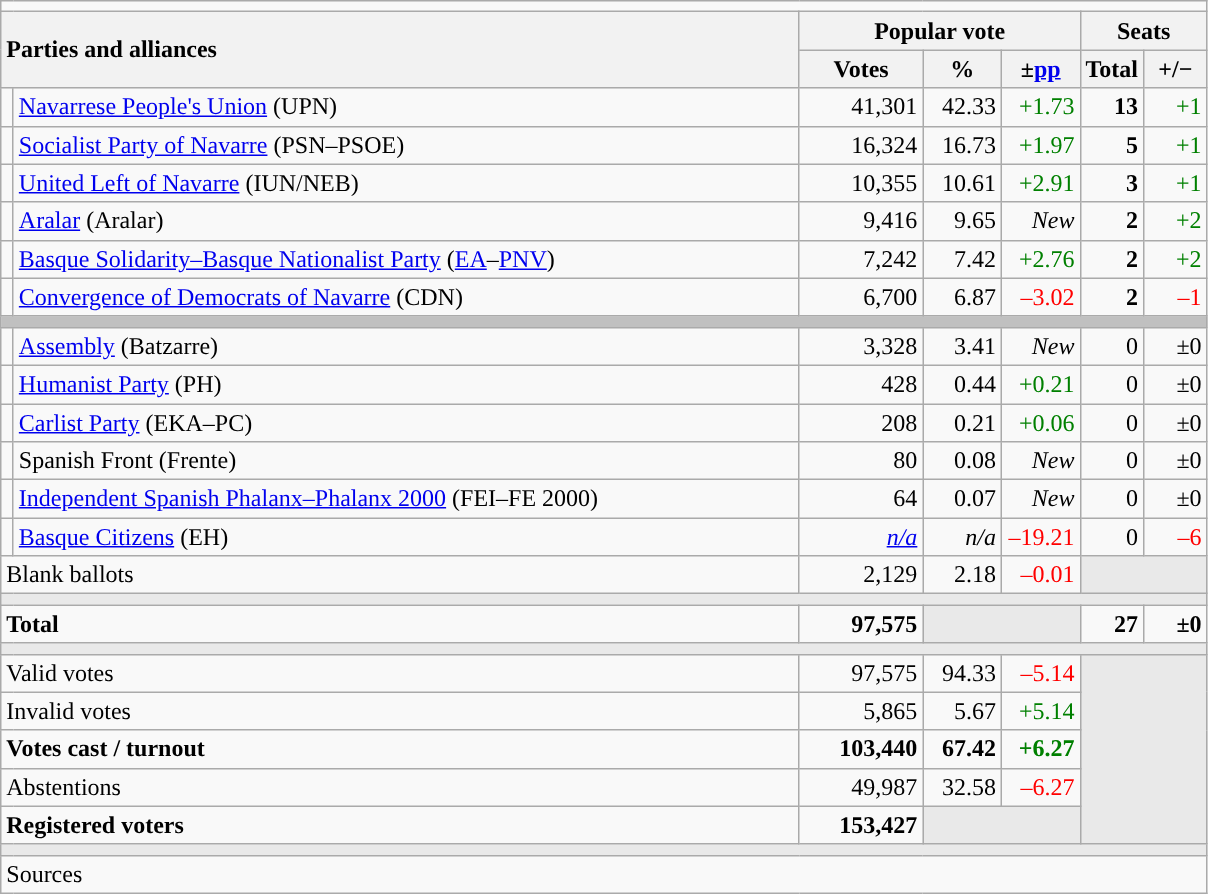<table class="wikitable" style="text-align:right;">
<tr>
<td colspan="7"></td>
</tr>
<tr>
<th style="text-align:left;" rowspan="2" colspan="2" width="525">Parties and alliances</th>
<th colspan="3">Popular vote</th>
<th colspan="2">Seats</th>
</tr>
<tr>
<th width="75">Votes</th>
<th width="45">%</th>
<th width="45">±<a href='#'>pp</a></th>
<th width="35">Total</th>
<th width="35">+/−</th>
</tr>
<tr>
<td width="1" style="color:inherit;background:"></td>
<td align="left"><a href='#'>Navarrese People's Union</a> (UPN)</td>
<td>41,301</td>
<td>42.33</td>
<td style="color:green;">+1.73</td>
<td><strong>13</strong></td>
<td style="color:green;">+1</td>
</tr>
<tr>
<td style="color:inherit;background:"></td>
<td align="left"><a href='#'>Socialist Party of Navarre</a> (PSN–PSOE)</td>
<td>16,324</td>
<td>16.73</td>
<td style="color:green;">+1.97</td>
<td><strong>5</strong></td>
<td style="color:green;">+1</td>
</tr>
<tr>
<td style="color:inherit;background:"></td>
<td align="left"><a href='#'>United Left of Navarre</a> (IUN/NEB)</td>
<td>10,355</td>
<td>10.61</td>
<td style="color:green;">+2.91</td>
<td><strong>3</strong></td>
<td style="color:green;">+1</td>
</tr>
<tr>
<td style="color:inherit;background:"></td>
<td align="left"><a href='#'>Aralar</a> (Aralar)</td>
<td>9,416</td>
<td>9.65</td>
<td><em>New</em></td>
<td><strong>2</strong></td>
<td style="color:green;">+2</td>
</tr>
<tr>
<td style="color:inherit;background:"></td>
<td align="left"><a href='#'>Basque Solidarity–Basque Nationalist Party</a> (<a href='#'>EA</a>–<a href='#'>PNV</a>)</td>
<td>7,242</td>
<td>7.42</td>
<td style="color:green;">+2.76</td>
<td><strong>2</strong></td>
<td style="color:green;">+2</td>
</tr>
<tr>
<td style="color:inherit;background:"></td>
<td align="left"><a href='#'>Convergence of Democrats of Navarre</a> (CDN)</td>
<td>6,700</td>
<td>6.87</td>
<td style="color:red;">–3.02</td>
<td><strong>2</strong></td>
<td style="color:red;">–1</td>
</tr>
<tr>
<td colspan="7" bgcolor="#C0C0C0"></td>
</tr>
<tr>
<td style="color:inherit;background:"></td>
<td align="left"><a href='#'>Assembly</a> (Batzarre)</td>
<td>3,328</td>
<td>3.41</td>
<td><em>New</em></td>
<td>0</td>
<td>±0</td>
</tr>
<tr>
<td style="color:inherit;background:"></td>
<td align="left"><a href='#'>Humanist Party</a> (PH)</td>
<td>428</td>
<td>0.44</td>
<td style="color:green;">+0.21</td>
<td>0</td>
<td>±0</td>
</tr>
<tr>
<td style="color:inherit;background:"></td>
<td align="left"><a href='#'>Carlist Party</a> (EKA–PC)</td>
<td>208</td>
<td>0.21</td>
<td style="color:green;">+0.06</td>
<td>0</td>
<td>±0</td>
</tr>
<tr>
<td style="color:inherit;background:"></td>
<td align="left">Spanish Front (Frente)</td>
<td>80</td>
<td>0.08</td>
<td><em>New</em></td>
<td>0</td>
<td>±0</td>
</tr>
<tr>
<td style="color:inherit;background:"></td>
<td align="left"><a href='#'>Independent Spanish Phalanx–Phalanx 2000</a> (FEI–FE 2000)</td>
<td>64</td>
<td>0.07</td>
<td><em>New</em></td>
<td>0</td>
<td>±0</td>
</tr>
<tr>
<td style="color:inherit;background:"></td>
<td align="left"><a href='#'>Basque Citizens</a> (EH)</td>
<td><em><a href='#'>n/a</a></em></td>
<td><em>n/a</em></td>
<td style="color:red;">–19.21</td>
<td>0</td>
<td style="color:red;">–6</td>
</tr>
<tr>
<td align="left" colspan="2">Blank ballots</td>
<td>2,129</td>
<td>2.18</td>
<td style="color:red;">–0.01</td>
<td bgcolor="#E9E9E9" colspan="2"></td>
</tr>
<tr>
<td colspan="7" bgcolor="#E9E9E9"></td>
</tr>
<tr style="font-weight:bold;">
<td align="left" colspan="2">Total</td>
<td>97,575</td>
<td bgcolor="#E9E9E9" colspan="2"></td>
<td>27</td>
<td>±0</td>
</tr>
<tr>
<td colspan="7" bgcolor="#E9E9E9"></td>
</tr>
<tr>
<td align="left" colspan="2">Valid votes</td>
<td>97,575</td>
<td>94.33</td>
<td style="color:red;">–5.14</td>
<td bgcolor="#E9E9E9" colspan="2" rowspan="5"></td>
</tr>
<tr>
<td align="left" colspan="2">Invalid votes</td>
<td>5,865</td>
<td>5.67</td>
<td style="color:green;">+5.14</td>
</tr>
<tr style="font-weight:bold;">
<td align="left" colspan="2">Votes cast / turnout</td>
<td>103,440</td>
<td>67.42</td>
<td style="color:green;">+6.27</td>
</tr>
<tr>
<td align="left" colspan="2">Abstentions</td>
<td>49,987</td>
<td>32.58</td>
<td style="color:red;">–6.27</td>
</tr>
<tr style="font-weight:bold;">
<td align="left" colspan="2">Registered voters</td>
<td>153,427</td>
<td bgcolor="#E9E9E9" colspan="2"></td>
</tr>
<tr>
<td colspan="7" bgcolor="#E9E9E9"></td>
</tr>
<tr>
<td align="left" colspan="7">Sources</td>
</tr>
</table>
